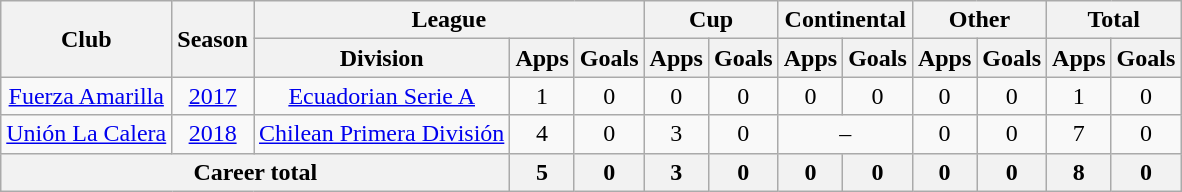<table class="wikitable" style="text-align: center">
<tr>
<th rowspan="2">Club</th>
<th rowspan="2">Season</th>
<th colspan="3">League</th>
<th colspan="2">Cup</th>
<th colspan="2">Continental</th>
<th colspan="2">Other</th>
<th colspan="2">Total</th>
</tr>
<tr>
<th>Division</th>
<th>Apps</th>
<th>Goals</th>
<th>Apps</th>
<th>Goals</th>
<th>Apps</th>
<th>Goals</th>
<th>Apps</th>
<th>Goals</th>
<th>Apps</th>
<th>Goals</th>
</tr>
<tr>
<td><a href='#'>Fuerza Amarilla</a></td>
<td><a href='#'>2017</a></td>
<td><a href='#'>Ecuadorian Serie A</a></td>
<td>1</td>
<td>0</td>
<td>0</td>
<td>0</td>
<td>0</td>
<td>0</td>
<td>0</td>
<td>0</td>
<td>1</td>
<td>0</td>
</tr>
<tr>
<td><a href='#'>Unión La Calera</a></td>
<td><a href='#'>2018</a></td>
<td><a href='#'>Chilean Primera División</a></td>
<td>4</td>
<td>0</td>
<td>3</td>
<td>0</td>
<td colspan="2">–</td>
<td>0</td>
<td>0</td>
<td>7</td>
<td>0</td>
</tr>
<tr>
<th colspan="3"><strong>Career total</strong></th>
<th>5</th>
<th>0</th>
<th>3</th>
<th>0</th>
<th>0</th>
<th>0</th>
<th>0</th>
<th>0</th>
<th>8</th>
<th>0</th>
</tr>
</table>
